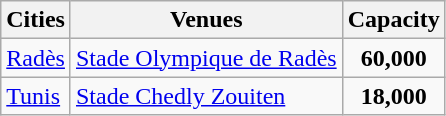<table class="wikitable">
<tr>
<th>Cities</th>
<th>Venues</th>
<th>Capacity</th>
</tr>
<tr>
<td><a href='#'>Radès</a></td>
<td><a href='#'>Stade Olympique de Radès</a></td>
<td align=center><strong>60,000</strong></td>
</tr>
<tr>
<td><a href='#'>Tunis</a></td>
<td><a href='#'>Stade Chedly Zouiten</a></td>
<td align=center><strong>18,000</strong></td>
</tr>
</table>
